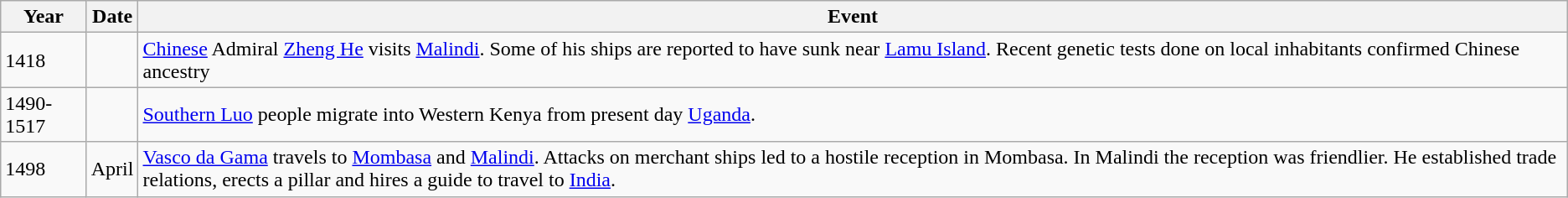<table class="wikitable">
<tr>
<th>Year</th>
<th>Date</th>
<th>Event</th>
</tr>
<tr>
<td>1418</td>
<td></td>
<td><a href='#'>Chinese</a> Admiral <a href='#'>Zheng He</a> visits <a href='#'>Malindi</a>. Some of his ships are reported to have sunk near <a href='#'>Lamu Island</a>. Recent genetic tests done on local inhabitants confirmed Chinese ancestry</td>
</tr>
<tr>
<td>1490-1517</td>
<td></td>
<td><a href='#'>Southern Luo</a> people migrate into Western Kenya from present day <a href='#'>Uganda</a>.</td>
</tr>
<tr>
<td>1498</td>
<td>April</td>
<td><a href='#'>Vasco da Gama</a> travels to <a href='#'>Mombasa</a> and <a href='#'>Malindi</a>. Attacks on merchant ships led to a hostile reception in Mombasa. In Malindi the reception was friendlier. He established trade relations, erects a pillar and hires a guide to travel to <a href='#'>India</a>.</td>
</tr>
</table>
